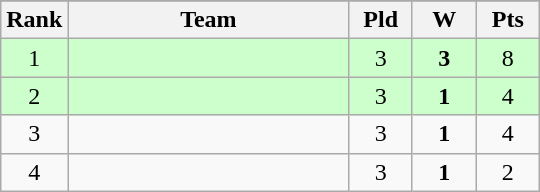<table class="wikitable">
<tr>
</tr>
<tr>
<th style="width:35px">Rank</th>
<th style="width:180px">Team</th>
<th style="width:35px">Pld</th>
<th style="width:35px">W</th>
<th style="width:35px">Pts</th>
</tr>
<tr bgcolor=#ccffcc>
<td align=center>1</td>
<td></td>
<td align=center>3</td>
<td align=center><strong>3</strong></td>
<td align=center>8</td>
</tr>
<tr bgcolor=#ccffcc>
<td align=center>2</td>
<td></td>
<td align=center>3</td>
<td align=center><strong>1</strong></td>
<td align=center>4</td>
</tr>
<tr>
<td align=center>3</td>
<td></td>
<td align=center>3</td>
<td align=center><strong>1</strong></td>
<td align=center>4</td>
</tr>
<tr>
<td align=center>4</td>
<td></td>
<td align=center>3</td>
<td align=center><strong>1</strong></td>
<td align=center>2</td>
</tr>
</table>
